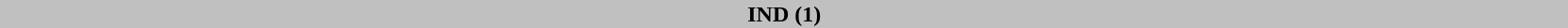<table style="width:88%; text-align:center;">
<tr>
<td style="background:Silver; width:7.26%;"><strong>IND (1)</strong></td>
</tr>
<tr>
</tr>
</table>
